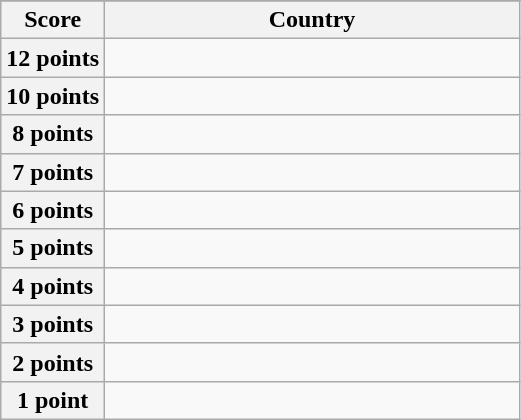<table class="wikitable">
<tr>
</tr>
<tr>
<th scope="col" width="20%">Score</th>
<th scope="col">Country</th>
</tr>
<tr>
<th scope="row">12 points</th>
<td></td>
</tr>
<tr>
<th scope="row">10 points</th>
<td></td>
</tr>
<tr>
<th scope="row">8 points</th>
<td></td>
</tr>
<tr>
<th scope="row">7 points</th>
<td></td>
</tr>
<tr>
<th scope="row">6 points</th>
<td></td>
</tr>
<tr>
<th scope="row">5 points</th>
<td></td>
</tr>
<tr>
<th scope="row">4 points</th>
<td></td>
</tr>
<tr>
<th scope="row">3 points</th>
<td></td>
</tr>
<tr>
<th scope="row">2 points</th>
<td></td>
</tr>
<tr>
<th scope="row">1 point</th>
<td></td>
</tr>
</table>
